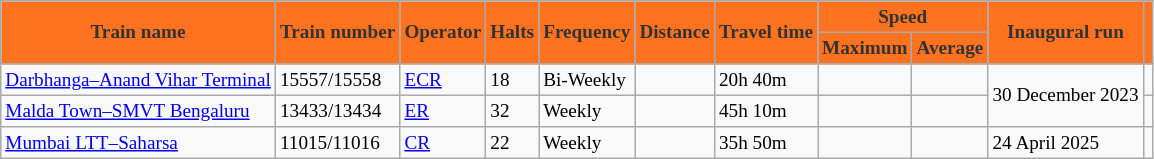<table class="wikitable sortable static-row-numbers static-row-header-center" style="font-size: 80%;">
<tr>
<th rowspan="2" style="color: #333333; background-color: #FF7220">Train name</th>
<th rowspan="2" style="color: #333333; background-color: #FF7220">Train number</th>
<th rowspan="2" style="color: #333333; background-color: #FF7220">Operator</th>
<th rowspan="2" style="color: #333333; background-color: #FF7220">Halts</th>
<th rowspan="2" style="color: #333333; background-color: #FF7220">Frequency</th>
<th rowspan="2" style="color: #333333; background-color: #FF7220">Distance</th>
<th rowspan="2" style="color: #333333; background-color: #FF7220">Travel time</th>
<th colspan="2" style="color: #333333; background-color: #FF7220">Speed</th>
<th rowspan="2" style="color: #333333; background-color: #FF7220">Inaugural run</th>
<th rowspan="2" style="color: #333333; background-color: #FF7220"></th>
</tr>
<tr class="static-row-header">
<th style="color: #333333; background-color: #FF7220">Maximum</th>
<th style="color: #333333; background-color: #FF7220">Average</th>
</tr>
<tr>
<td><a href='#'>Darbhanga–Anand Vihar Terminal</a></td>
<td>15557/15558</td>
<td><a href='#'>ECR</a></td>
<td>18</td>
<td>Bi-Weekly</td>
<td></td>
<td>20h 40m</td>
<td></td>
<td></td>
<td rowspan="2">30 December 2023</td>
<td></td>
</tr>
<tr>
<td><a href='#'>Malda Town–SMVT Bengaluru</a></td>
<td>13433/13434</td>
<td><a href='#'>ER</a></td>
<td>32</td>
<td>Weekly</td>
<td></td>
<td>45h 10m</td>
<td></td>
<td></td>
<td></td>
</tr>
<tr>
<td><a href='#'>Mumbai LTT–Saharsa</a></td>
<td>11015/11016</td>
<td><a href='#'>CR</a></td>
<td>22</td>
<td>Weekly</td>
<td></td>
<td>35h 50m</td>
<td></td>
<td></td>
<td>24 April 2025</td>
<td></td>
</tr>
</table>
